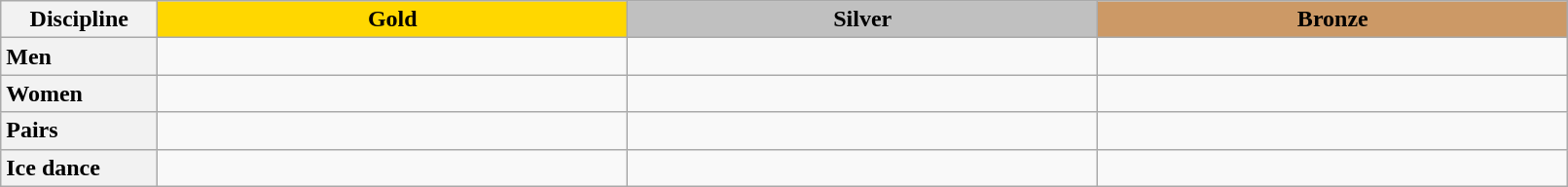<table class="wikitable unsortable" style="text-align:left; width:85%">
<tr>
<th scope="col" style="text-align:center; width:10%">Discipline</th>
<td scope="col" style="text-align:center; width:30%; background:gold"><strong>Gold</strong></td>
<td scope="col" style="text-align:center; width:30%; background:silver"><strong>Silver</strong></td>
<td scope="col" style="text-align:center; width:30%; background:#c96"><strong>Bronze</strong></td>
</tr>
<tr>
<th scope="row" style="text-align:left">Men</th>
<td></td>
<td></td>
<td></td>
</tr>
<tr>
<th scope="row" style="text-align:left">Women</th>
<td></td>
<td></td>
<td></td>
</tr>
<tr>
<th scope="row" style="text-align:left">Pairs</th>
<td></td>
<td></td>
<td></td>
</tr>
<tr>
<th scope="row" style="text-align:left">Ice dance</th>
<td></td>
<td></td>
<td></td>
</tr>
</table>
